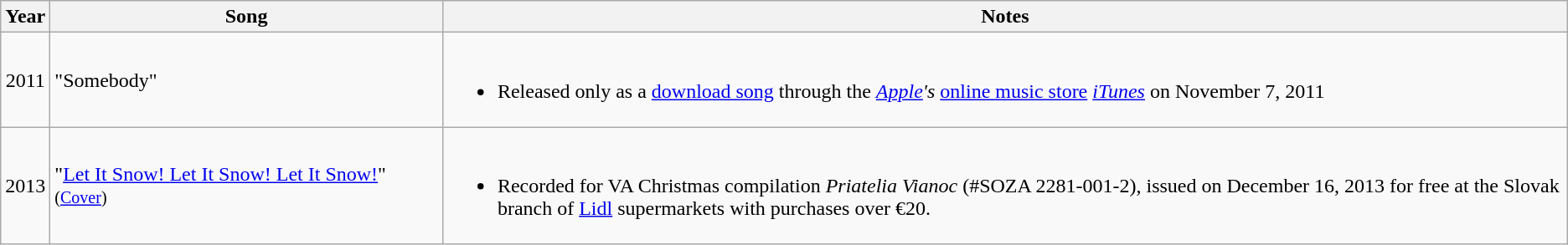<table class=wikitable style=text-align:left>
<tr>
<th width=5>Year</th>
<th width=305>Song</th>
<th>Notes</th>
</tr>
<tr>
<td align=center>2011</td>
<td>"Somebody"</td>
<td><br><ul><li>Released only as a <a href='#'>download song</a> through the <em><a href='#'>Apple</a>'s</em> <a href='#'>online music store</a> <em><a href='#'>iTunes</a></em> on November 7, 2011</li></ul></td>
</tr>
<tr>
<td align=center>2013</td>
<td>"<a href='#'>Let It Snow! Let It Snow! Let It Snow!</a>" <small>(<a href='#'>Cover</a>)</small></td>
<td><br><ul><li>Recorded for VA Christmas compilation <em>Priatelia Vianoc</em> (#SOZA 2281-001-2), issued on December 16, 2013 for free at the Slovak branch of <a href='#'>Lidl</a> supermarkets with purchases over €20.</li></ul></td>
</tr>
</table>
